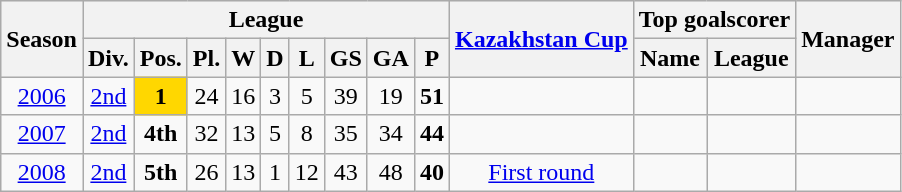<table class="wikitable">
<tr style="background:#efefef;">
<th rowspan="2">Season</th>
<th colspan="9">League</th>
<th rowspan="2"><a href='#'>Kazakhstan Cup</a></th>
<th colspan="2">Top goalscorer</th>
<th rowspan="2">Manager</th>
</tr>
<tr>
<th>Div.</th>
<th>Pos.</th>
<th>Pl.</th>
<th>W</th>
<th>D</th>
<th>L</th>
<th>GS</th>
<th>GA</th>
<th>P</th>
<th>Name</th>
<th>League</th>
</tr>
<tr>
<td align=center><a href='#'>2006</a></td>
<td align=center><a href='#'>2nd</a></td>
<td style="text-align:center; background:gold;"><strong>1</strong></td>
<td align=center>24</td>
<td align=center>16</td>
<td align=center>3</td>
<td align=center>5</td>
<td align=center>39</td>
<td align=center>19</td>
<td align=center><strong>51</strong></td>
<td align=center></td>
<td align=center></td>
<td align=center></td>
<td align=center></td>
</tr>
<tr>
<td align=center><a href='#'>2007</a></td>
<td align=center><a href='#'>2nd</a></td>
<td align=center><strong>4th</strong></td>
<td align=center>32</td>
<td align=center>13</td>
<td align=center>5</td>
<td align=center>8</td>
<td align=center>35</td>
<td align=center>34</td>
<td align=center><strong>44</strong></td>
<td align=center></td>
<td align=center></td>
<td align=center></td>
<td align=center></td>
</tr>
<tr>
<td align=center><a href='#'>2008</a></td>
<td align=center><a href='#'>2nd</a></td>
<td align=center><strong>5th</strong></td>
<td align=center>26</td>
<td align=center>13</td>
<td align=center>1</td>
<td align=center>12</td>
<td align=center>43</td>
<td align=center>48</td>
<td align=center><strong>40</strong></td>
<td align=center><a href='#'>First round</a></td>
<td align=center></td>
<td align=center></td>
<td align=center></td>
</tr>
</table>
